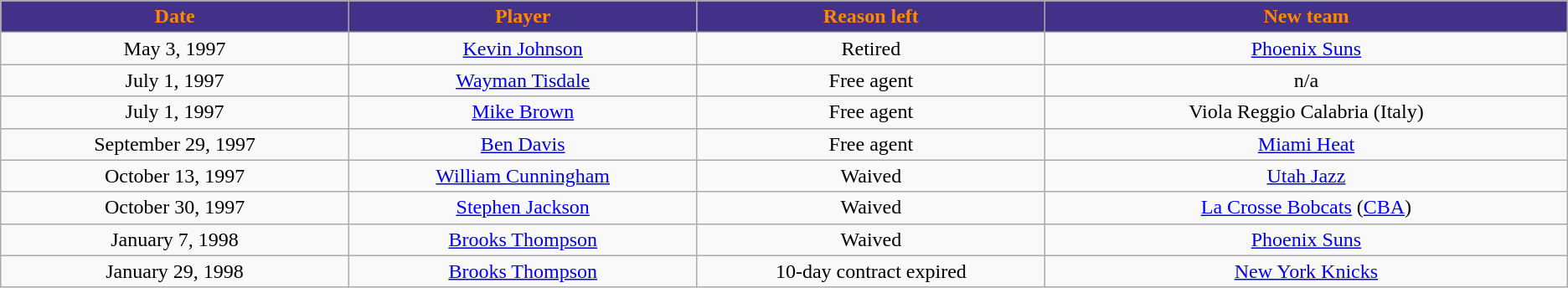<table class="wikitable sortable sortable">
<tr>
<th style="background:#423189; color:#FF8800" width="10%">Date</th>
<th style="background:#423189; color:#FF8800" width="10%">Player</th>
<th style="background:#423189; color:#FF8800" width="10%">Reason left</th>
<th style="background:#423189; color:#FF8800" width="15%">New team</th>
</tr>
<tr style="text-align: center">
<td>May 3, 1997</td>
<td><a href='#'>Kevin Johnson</a></td>
<td>Retired</td>
<td><a href='#'>Phoenix Suns</a></td>
</tr>
<tr style="text-align: center">
<td>July 1, 1997</td>
<td><a href='#'>Wayman Tisdale</a></td>
<td>Free agent</td>
<td>n/a</td>
</tr>
<tr style="text-align: center">
<td>July 1, 1997</td>
<td><a href='#'>Mike Brown</a></td>
<td>Free agent</td>
<td>Viola Reggio Calabria (Italy)</td>
</tr>
<tr style="text-align: center">
<td>September 29, 1997</td>
<td><a href='#'>Ben Davis</a></td>
<td>Free agent</td>
<td><a href='#'>Miami Heat</a></td>
</tr>
<tr style="text-align: center">
<td>October 13, 1997</td>
<td><a href='#'>William Cunningham</a></td>
<td>Waived</td>
<td><a href='#'>Utah Jazz</a></td>
</tr>
<tr style="text-align: center">
<td>October 30, 1997</td>
<td><a href='#'>Stephen Jackson</a></td>
<td>Waived</td>
<td><a href='#'>La Crosse Bobcats</a> (<a href='#'>CBA</a>)</td>
</tr>
<tr style="text-align: center">
<td>January 7, 1998</td>
<td><a href='#'>Brooks Thompson</a></td>
<td>Waived</td>
<td><a href='#'>Phoenix Suns</a></td>
</tr>
<tr style="text-align: center">
<td>January 29, 1998</td>
<td><a href='#'>Brooks Thompson</a></td>
<td>10-day contract expired</td>
<td><a href='#'>New York Knicks</a></td>
</tr>
</table>
